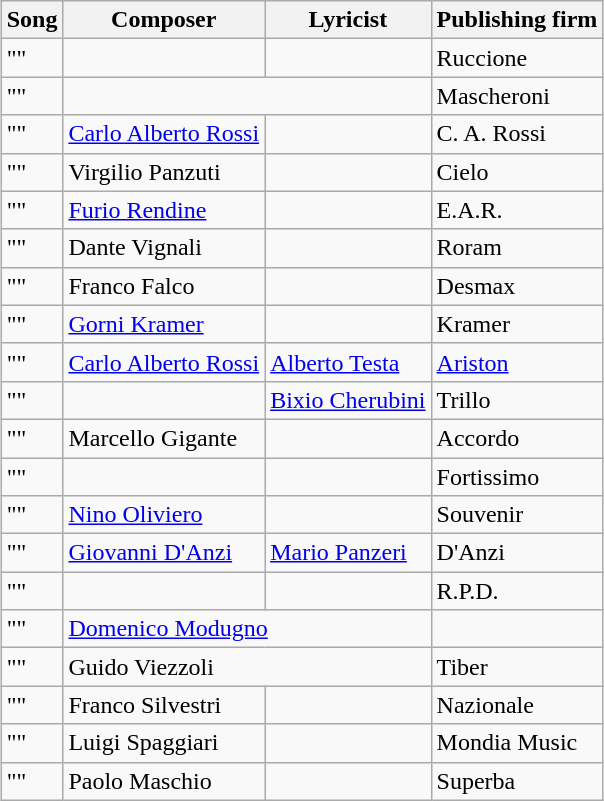<table class="sortable wikitable" style="margin: 1em auto 1em auto; text-align:left">
<tr>
<th>Song</th>
<th>Composer</th>
<th>Lyricist</th>
<th>Publishing firm</th>
</tr>
<tr>
<td>""</td>
<td></td>
<td></td>
<td>Ruccione</td>
</tr>
<tr>
<td>""</td>
<td colspan=2></td>
<td>Mascheroni</td>
</tr>
<tr>
<td>""</td>
<td><a href='#'>Carlo Alberto Rossi</a></td>
<td></td>
<td>C. A. Rossi</td>
</tr>
<tr>
<td>""</td>
<td>Virgilio Panzuti</td>
<td></td>
<td>Cielo</td>
</tr>
<tr>
<td>""</td>
<td><a href='#'>Furio Rendine</a></td>
<td></td>
<td>E.A.R.</td>
</tr>
<tr>
<td>""</td>
<td>Dante Vignali</td>
<td></td>
<td>Roram</td>
</tr>
<tr>
<td>""</td>
<td>Franco Falco</td>
<td></td>
<td>Desmax</td>
</tr>
<tr>
<td>""</td>
<td><a href='#'>Gorni Kramer</a></td>
<td></td>
<td>Kramer</td>
</tr>
<tr>
<td>""</td>
<td><a href='#'>Carlo Alberto Rossi</a></td>
<td><a href='#'>Alberto Testa</a></td>
<td><a href='#'>Ariston</a></td>
</tr>
<tr>
<td>""</td>
<td></td>
<td><a href='#'>Bixio Cherubini</a></td>
<td>Trillo</td>
</tr>
<tr>
<td>""</td>
<td>Marcello Gigante</td>
<td></td>
<td>Accordo</td>
</tr>
<tr>
<td>""</td>
<td></td>
<td></td>
<td>Fortissimo</td>
</tr>
<tr>
<td>""</td>
<td><a href='#'>Nino Oliviero</a></td>
<td></td>
<td>Souvenir</td>
</tr>
<tr>
<td>""</td>
<td><a href='#'>Giovanni D'Anzi</a></td>
<td><a href='#'>Mario Panzeri</a></td>
<td>D'Anzi</td>
</tr>
<tr>
<td>""</td>
<td></td>
<td></td>
<td>R.P.D.</td>
</tr>
<tr>
<td>""</td>
<td colspan="2"><a href='#'>Domenico Modugno</a></td>
<td></td>
</tr>
<tr>
<td>""</td>
<td colspan="2">Guido Viezzoli</td>
<td>Tiber</td>
</tr>
<tr>
<td>""</td>
<td>Franco Silvestri</td>
<td></td>
<td>Nazionale</td>
</tr>
<tr>
<td>""</td>
<td>Luigi Spaggiari</td>
<td></td>
<td>Mondia Music</td>
</tr>
<tr>
<td>""</td>
<td>Paolo Maschio</td>
<td></td>
<td>Superba</td>
</tr>
</table>
